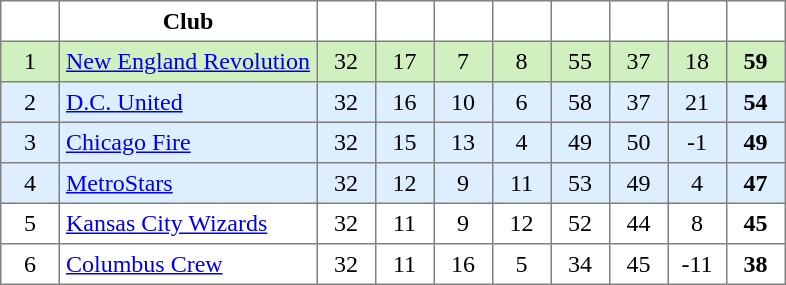<table class="toccolours" border="1" cellpadding="4" cellspacing="0" style="text-align:center; border-collapse: collapse; margin:0;">
<tr>
<th width=30></th>
<th>Club</th>
<th width=30></th>
<th width=30></th>
<th width=30></th>
<th width=30></th>
<th width=30></th>
<th width=30></th>
<th width=30></th>
<th width=30></th>
</tr>
<tr bgcolor=#d0f0c0>
<td>1</td>
<td align=left><a href='#'>New England Revolution</a></td>
<td>32</td>
<td>17</td>
<td>7</td>
<td>8</td>
<td>55</td>
<td>37</td>
<td>18</td>
<td><strong>59</strong></td>
</tr>
<tr bgcolor=#ddeeff>
<td>2</td>
<td align=left><a href='#'>D.C. United</a></td>
<td>32</td>
<td>16</td>
<td>10</td>
<td>6</td>
<td>58</td>
<td>37</td>
<td>21</td>
<td><strong>54</strong></td>
</tr>
<tr bgcolor=#ddeeff>
<td>3</td>
<td align=left><a href='#'>Chicago Fire</a></td>
<td>32</td>
<td>15</td>
<td>13</td>
<td>4</td>
<td>49</td>
<td>50</td>
<td>-1</td>
<td><strong>49</strong></td>
</tr>
<tr bgcolor=#ddeeff>
<td>4</td>
<td align=left><a href='#'>MetroStars</a></td>
<td>32</td>
<td>12</td>
<td>9</td>
<td>11</td>
<td>53</td>
<td>49</td>
<td>4</td>
<td><strong>47</strong></td>
</tr>
<tr>
<td>5</td>
<td align=left><a href='#'>Kansas City Wizards</a></td>
<td>32</td>
<td>11</td>
<td>9</td>
<td>12</td>
<td>52</td>
<td>44</td>
<td>8</td>
<td><strong>45</strong></td>
</tr>
<tr>
<td>6</td>
<td align=left><a href='#'>Columbus Crew</a></td>
<td>32</td>
<td>11</td>
<td>16</td>
<td>5</td>
<td>34</td>
<td>45</td>
<td>-11</td>
<td><strong>38</strong></td>
</tr>
</table>
